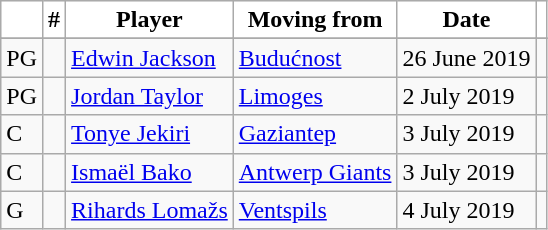<table class="wikitable sortable" style="text-align: left;">
<tr>
<th style="background:white; color:black;"></th>
<th style="background:white; color:black;">#</th>
<th style="background:white; color:black;">Player</th>
<th style="background:white; color:black;">Moving from</th>
<th style="background:white; color:black;">Date</th>
<th style="background:white; color:black;"></th>
</tr>
<tr>
</tr>
<tr>
<td>PG</td>
<td></td>
<td> <a href='#'>Edwin Jackson</a></td>
<td> <a href='#'>Budućnost</a></td>
<td>26 June 2019</td>
<td></td>
</tr>
<tr>
<td>PG</td>
<td></td>
<td> <a href='#'>Jordan Taylor</a></td>
<td> <a href='#'>Limoges</a></td>
<td>2 July 2019</td>
<td></td>
</tr>
<tr>
<td>C</td>
<td></td>
<td> <a href='#'>Tonye Jekiri</a></td>
<td> <a href='#'>Gaziantep</a></td>
<td>3 July 2019</td>
<td></td>
</tr>
<tr>
<td>C</td>
<td></td>
<td> <a href='#'>Ismaël Bako</a></td>
<td> <a href='#'>Antwerp Giants</a></td>
<td>3 July 2019</td>
<td></td>
</tr>
<tr>
<td>G</td>
<td></td>
<td> <a href='#'>Rihards Lomažs</a></td>
<td> <a href='#'>Ventspils</a></td>
<td>4 July 2019</td>
<td></td>
</tr>
</table>
